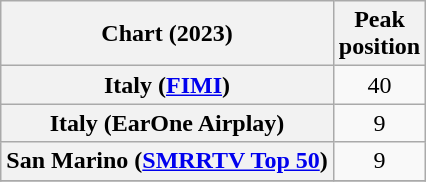<table class="wikitable sortable plainrowheaders" style="text-align:center;">
<tr>
<th>Chart (2023)</th>
<th>Peak<br>position</th>
</tr>
<tr>
<th scope="row">Italy (<a href='#'>FIMI</a>)</th>
<td>40</td>
</tr>
<tr>
<th scope="row">Italy (EarOne Airplay)</th>
<td align="center">9</td>
</tr>
<tr>
<th scope="row">San Marino (<a href='#'>SMRRTV Top 50</a>)</th>
<td>9</td>
</tr>
<tr>
</tr>
</table>
